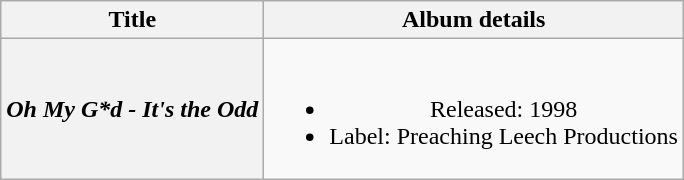<table class="wikitable plainrowheaders" style="text-align:center;">
<tr>
<th scope="col">Title</th>
<th scope="col">Album details</th>
</tr>
<tr>
<th scope="row"><em>Oh My G*d - It's the Odd</em></th>
<td><br><ul><li>Released: 1998</li><li>Label: Preaching Leech Productions</li></ul></td>
</tr>
</table>
